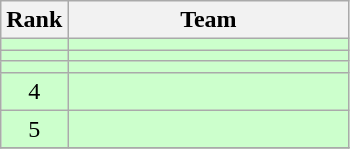<table class=wikitable style="text-align:center;">
<tr>
<th>Rank</th>
<th width=180>Team</th>
</tr>
<tr bgcolor=#CCFFCC>
<td></td>
<td align=left></td>
</tr>
<tr bgcolor=#CCFFCC>
<td></td>
<td align=left></td>
</tr>
<tr bgcolor=#CCFFCC>
<td></td>
<td align=left></td>
</tr>
<tr bgcolor=#CCFFCC>
<td>4</td>
<td align=left></td>
</tr>
<tr bgcolor=#CCFFCC>
<td>5</td>
<td align=left></td>
</tr>
<tr>
</tr>
</table>
